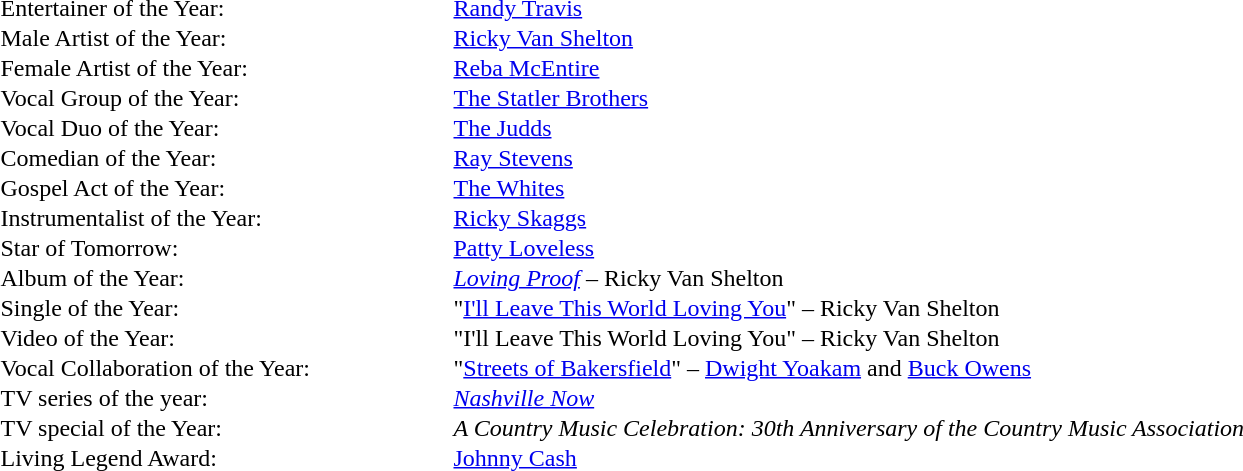<table cellspacing="0" border="0" cellpadding="1">
<tr>
<td style="width:300px;">Entertainer of the Year:</td>
<td><a href='#'>Randy Travis</a></td>
</tr>
<tr>
<td>Male Artist of the Year:</td>
<td><a href='#'>Ricky Van Shelton</a></td>
</tr>
<tr>
<td>Female Artist of the Year:</td>
<td><a href='#'>Reba McEntire</a></td>
</tr>
<tr>
<td>Vocal Group of the Year:</td>
<td><a href='#'>The Statler Brothers</a></td>
</tr>
<tr>
<td>Vocal Duo of the Year:</td>
<td><a href='#'>The Judds</a></td>
</tr>
<tr>
<td>Comedian of the Year:</td>
<td><a href='#'>Ray Stevens</a></td>
</tr>
<tr>
<td>Gospel Act of the Year:</td>
<td><a href='#'>The Whites</a></td>
</tr>
<tr>
<td>Instrumentalist of the Year:</td>
<td><a href='#'>Ricky Skaggs</a></td>
</tr>
<tr>
<td>Star of Tomorrow:</td>
<td><a href='#'>Patty Loveless</a></td>
</tr>
<tr>
<td>Album of the Year:</td>
<td><em><a href='#'>Loving Proof</a></em> – Ricky Van Shelton</td>
</tr>
<tr>
<td>Single of the Year:</td>
<td>"<a href='#'>I'll Leave This World Loving You</a>" – Ricky Van Shelton</td>
</tr>
<tr>
<td>Video of the Year:</td>
<td>"I'll Leave This World Loving You" – Ricky Van Shelton</td>
</tr>
<tr>
<td>Vocal Collaboration of the Year:</td>
<td>"<a href='#'>Streets of Bakersfield</a>" – <a href='#'>Dwight Yoakam</a> and <a href='#'>Buck Owens</a></td>
</tr>
<tr>
<td>TV series of the year:</td>
<td><em><a href='#'>Nashville Now</a></em></td>
</tr>
<tr>
<td>TV special of the Year:</td>
<td><em>A Country Music Celebration: 30th Anniversary of the Country Music Association</em></td>
</tr>
<tr>
<td>Living Legend Award:</td>
<td><a href='#'>Johnny Cash</a></td>
</tr>
<tr>
</tr>
</table>
